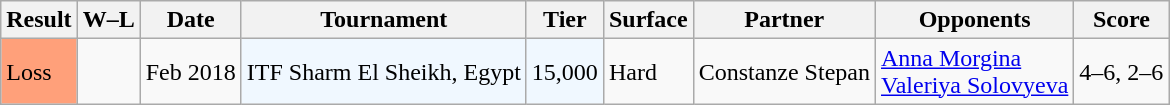<table class="wikitable">
<tr>
<th scope="col">Result</th>
<th scope="col" class="unsortable">W–L</th>
<th scope="col">Date</th>
<th scope="col">Tournament</th>
<th scope="col">Tier</th>
<th scope="col">Surface</th>
<th scope="col">Partner</th>
<th scope="col">Opponents</th>
<th scope="col" class="unsortable">Score</th>
</tr>
<tr>
<td style="background:#ffa07a;">Loss</td>
<td></td>
<td>Feb 2018</td>
<td style="background:#f0f8ff;">ITF Sharm El Sheikh, Egypt</td>
<td style="background:#f0f8ff;">15,000</td>
<td>Hard</td>
<td> Constanze Stepan</td>
<td> <a href='#'>Anna Morgina</a> <br>  <a href='#'>Valeriya Solovyeva</a></td>
<td>4–6, 2–6</td>
</tr>
</table>
